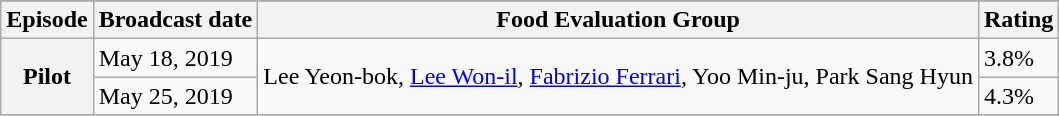<table class="wikitable">
<tr style="background:#CCCCFF; color:#black; font-weight:bold" align="center">
</tr>
<tr>
<th>Episode</th>
<th>Broadcast date</th>
<th>Food Evaluation Group</th>
<th>Rating</th>
</tr>
<tr>
<th rowspan=2>Pilot</th>
<td>May 18, 2019</td>
<td rowspan=2>Lee Yeon-bok, <a href='#'>Lee Won-il</a>, <a href='#'>Fabrizio Ferrari</a>, Yoo Min-ju, Park Sang Hyun</td>
<td>3.8%</td>
</tr>
<tr>
<td>May 25, 2019</td>
<td>4.3%</td>
</tr>
<tr>
</tr>
</table>
